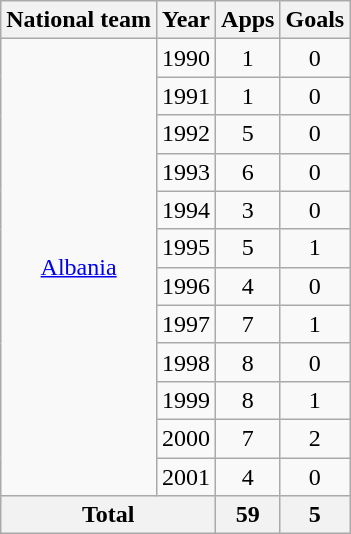<table class="wikitable" style="text-align:center">
<tr>
<th>National team</th>
<th>Year</th>
<th>Apps</th>
<th>Goals</th>
</tr>
<tr>
<td rowspan="12"><a href='#'>Albania</a></td>
<td>1990</td>
<td>1</td>
<td>0</td>
</tr>
<tr>
<td>1991</td>
<td>1</td>
<td>0</td>
</tr>
<tr>
<td>1992</td>
<td>5</td>
<td>0</td>
</tr>
<tr>
<td>1993</td>
<td>6</td>
<td>0</td>
</tr>
<tr>
<td>1994</td>
<td>3</td>
<td>0</td>
</tr>
<tr>
<td>1995</td>
<td>5</td>
<td>1</td>
</tr>
<tr>
<td>1996</td>
<td>4</td>
<td>0</td>
</tr>
<tr>
<td>1997</td>
<td>7</td>
<td>1</td>
</tr>
<tr>
<td>1998</td>
<td>8</td>
<td>0</td>
</tr>
<tr>
<td>1999</td>
<td>8</td>
<td>1</td>
</tr>
<tr>
<td>2000</td>
<td>7</td>
<td>2</td>
</tr>
<tr>
<td>2001</td>
<td>4</td>
<td>0</td>
</tr>
<tr>
<th colspan="2">Total</th>
<th>59</th>
<th>5</th>
</tr>
</table>
